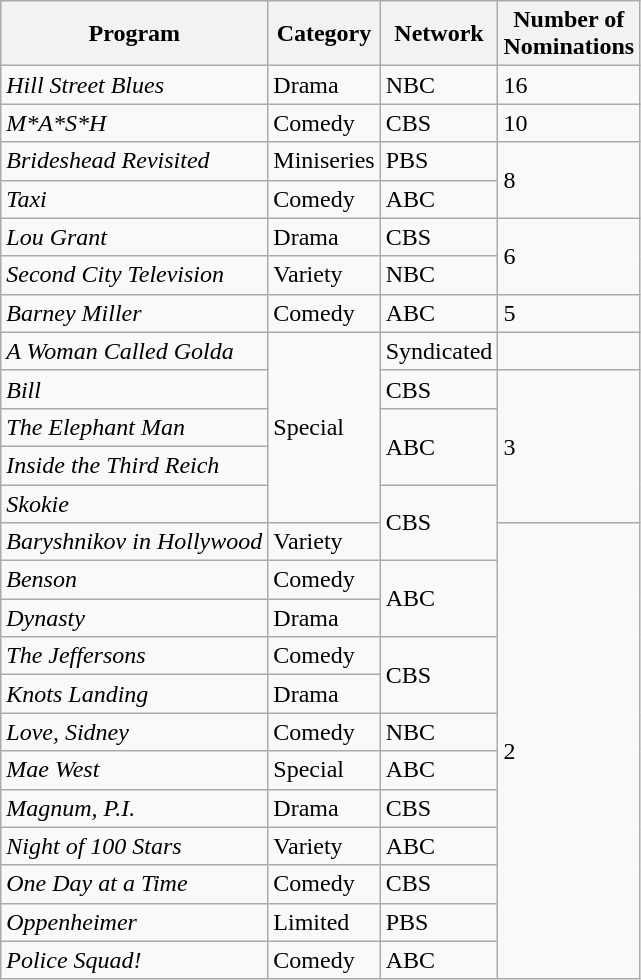<table class="wikitable">
<tr>
<th>Program</th>
<th>Category</th>
<th>Network</th>
<th>Number of<br>Nominations</th>
</tr>
<tr>
<td><em>Hill Street Blues</em></td>
<td>Drama</td>
<td>NBC</td>
<td>16</td>
</tr>
<tr>
<td><em>M*A*S*H</em></td>
<td>Comedy</td>
<td>CBS</td>
<td>10</td>
</tr>
<tr>
<td><em>Brideshead Revisited</em></td>
<td>Miniseries</td>
<td>PBS</td>
<td rowspan="2">8</td>
</tr>
<tr>
<td><em>Taxi</em></td>
<td>Comedy</td>
<td>ABC</td>
</tr>
<tr>
<td><em>Lou Grant</em></td>
<td>Drama</td>
<td>CBS</td>
<td rowspan="2">6</td>
</tr>
<tr>
<td><em>Second City Television</em></td>
<td>Variety</td>
<td>NBC</td>
</tr>
<tr>
<td><em>Barney Miller</em></td>
<td>Comedy</td>
<td>ABC</td>
<td>5</td>
</tr>
<tr>
<td><em>A Woman Called Golda</em></td>
<td rowspan="5">Special</td>
<td>Syndicated</td>
</tr>
<tr>
<td><em>Bill</em></td>
<td>CBS</td>
<td rowspan="4">3</td>
</tr>
<tr>
<td><em>The Elephant Man</em></td>
<td rowspan="2">ABC</td>
</tr>
<tr>
<td><em>Inside the Third Reich</em></td>
</tr>
<tr>
<td><em>Skokie</em></td>
<td rowspan="2">CBS</td>
</tr>
<tr>
<td><em>Baryshnikov in Hollywood</em></td>
<td>Variety</td>
<td rowspan="12">2</td>
</tr>
<tr>
<td><em>Benson</em></td>
<td>Comedy</td>
<td rowspan="2">ABC</td>
</tr>
<tr>
<td><em>Dynasty</em></td>
<td>Drama</td>
</tr>
<tr>
<td><em>The Jeffersons</em></td>
<td>Comedy</td>
<td rowspan="2">CBS</td>
</tr>
<tr>
<td><em>Knots Landing</em></td>
<td>Drama</td>
</tr>
<tr>
<td><em>Love, Sidney</em></td>
<td>Comedy</td>
<td>NBC</td>
</tr>
<tr>
<td><em>Mae West</em></td>
<td>Special</td>
<td>ABC</td>
</tr>
<tr>
<td><em>Magnum, P.I.</em></td>
<td>Drama</td>
<td>CBS</td>
</tr>
<tr>
<td><em>Night of 100 Stars</em></td>
<td>Variety</td>
<td>ABC</td>
</tr>
<tr>
<td><em>One Day at a Time</em></td>
<td>Comedy</td>
<td>CBS</td>
</tr>
<tr>
<td><em>Oppenheimer</em></td>
<td>Limited</td>
<td>PBS</td>
</tr>
<tr>
<td><em>Police Squad!</em></td>
<td>Comedy</td>
<td>ABC</td>
</tr>
</table>
